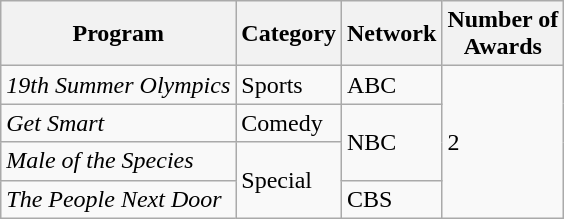<table class="wikitable">
<tr>
<th>Program</th>
<th>Category</th>
<th>Network</th>
<th>Number of<br>Awards</th>
</tr>
<tr>
<td><em>19th Summer Olympics</em></td>
<td>Sports</td>
<td>ABC</td>
<td rowspan="4">2</td>
</tr>
<tr>
<td><em>Get Smart</em></td>
<td>Comedy</td>
<td rowspan="2">NBC</td>
</tr>
<tr>
<td><em>Male of the Species</em></td>
<td rowspan="2">Special</td>
</tr>
<tr>
<td><em>The People Next Door</em></td>
<td>CBS</td>
</tr>
</table>
